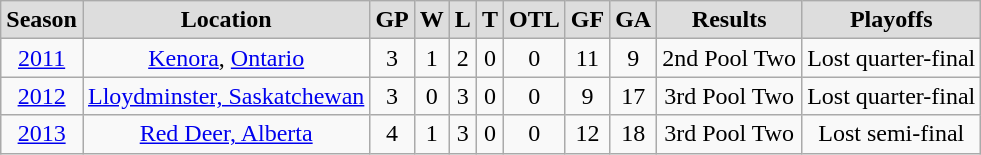<table class="wikitable">
<tr align="center"  bgcolor="#dddddd">
<td><strong>Season</strong></td>
<td><strong>Location</strong></td>
<td><strong>GP</strong></td>
<td><strong>W</strong></td>
<td><strong>L</strong></td>
<td><strong>T</strong></td>
<td><strong>OTL</strong></td>
<td><strong>GF</strong></td>
<td><strong>GA</strong></td>
<td><strong>Results</strong></td>
<td><strong>Playoffs</strong></td>
</tr>
<tr align="center">
<td><a href='#'>2011</a></td>
<td><a href='#'>Kenora</a>, <a href='#'>Ontario</a></td>
<td>3</td>
<td>1</td>
<td>2</td>
<td>0</td>
<td>0</td>
<td>11</td>
<td>9</td>
<td>2nd Pool Two</td>
<td>Lost quarter-final</td>
</tr>
<tr align="center">
<td><a href='#'>2012</a></td>
<td><a href='#'>Lloydminster, Saskatchewan</a></td>
<td>3</td>
<td>0</td>
<td>3</td>
<td>0</td>
<td>0</td>
<td>9</td>
<td>17</td>
<td>3rd Pool Two</td>
<td>Lost quarter-final</td>
</tr>
<tr align="center">
<td><a href='#'>2013</a></td>
<td><a href='#'>Red Deer, Alberta</a></td>
<td>4</td>
<td>1</td>
<td>3</td>
<td>0</td>
<td>0</td>
<td>12</td>
<td>18</td>
<td>3rd Pool Two</td>
<td>Lost semi-final</td>
</tr>
</table>
